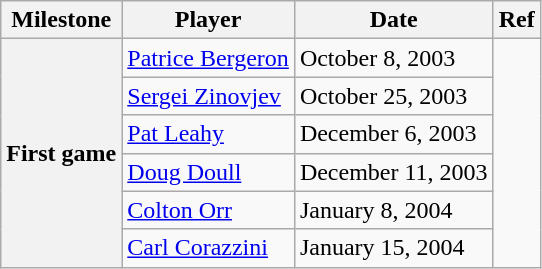<table class="wikitable">
<tr>
<th scope="col">Milestone</th>
<th scope="col">Player</th>
<th scope="col">Date</th>
<th scope="col">Ref</th>
</tr>
<tr>
<th rowspan=6>First game</th>
<td><a href='#'>Patrice Bergeron</a></td>
<td>October 8, 2003</td>
<td rowspan=6></td>
</tr>
<tr>
<td><a href='#'>Sergei Zinovjev</a></td>
<td>October 25, 2003</td>
</tr>
<tr>
<td><a href='#'>Pat Leahy</a></td>
<td>December 6, 2003</td>
</tr>
<tr>
<td><a href='#'>Doug Doull</a></td>
<td>December 11, 2003</td>
</tr>
<tr>
<td><a href='#'>Colton Orr</a></td>
<td>January 8, 2004</td>
</tr>
<tr>
<td><a href='#'>Carl Corazzini</a></td>
<td>January 15, 2004</td>
</tr>
</table>
